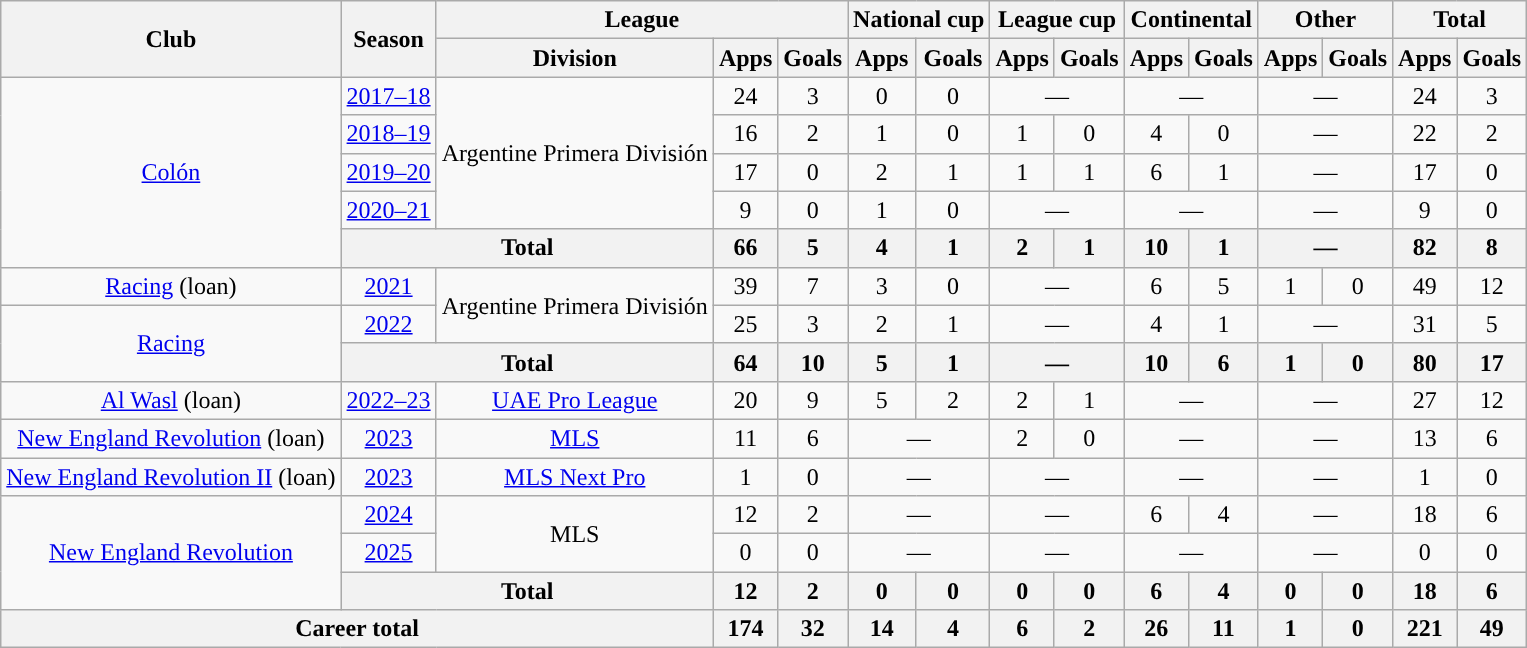<table class="wikitable" style="text-align:center">
<tr>
<th rowspan="2">Club</th>
<th rowspan="2">Season</th>
<th colspan="3">League</th>
<th colspan="2">National cup</th>
<th colspan="2">League cup</th>
<th colspan="2">Continental</th>
<th colspan="2">Other</th>
<th colspan="2">Total</th>
</tr>
<tr>
<th>Division</th>
<th>Apps</th>
<th>Goals</th>
<th>Apps</th>
<th>Goals</th>
<th>Apps</th>
<th>Goals</th>
<th>Apps</th>
<th>Goals</th>
<th>Apps</th>
<th>Goals</th>
<th>Apps</th>
<th>Goals</th>
</tr>
<tr>
<td rowspan="5"><a href='#'>Colón</a></td>
<td><a href='#'>2017–18</a></td>
<td rowspan="4">Argentine Primera División</td>
<td>24</td>
<td>3</td>
<td>0</td>
<td>0</td>
<td colspan="2">—</td>
<td colspan="2">—</td>
<td colspan="2">—</td>
<td>24</td>
<td>3</td>
</tr>
<tr>
<td><a href='#'>2018–19</a></td>
<td>16</td>
<td>2</td>
<td>1</td>
<td>0</td>
<td>1</td>
<td>0</td>
<td>4</td>
<td>0</td>
<td colspan="2">—</td>
<td>22</td>
<td>2</td>
</tr>
<tr>
<td><a href='#'>2019–20</a></td>
<td>17</td>
<td>0</td>
<td>2</td>
<td>1</td>
<td>1</td>
<td>1</td>
<td>6</td>
<td>1</td>
<td colspan="2">—</td>
<td>17</td>
<td>0</td>
</tr>
<tr>
<td><a href='#'>2020–21</a></td>
<td>9</td>
<td>0</td>
<td>1</td>
<td>0</td>
<td colspan="2">—</td>
<td colspan="2">—</td>
<td colspan="2">—</td>
<td>9</td>
<td>0</td>
</tr>
<tr>
<th colspan="2">Total</th>
<th>66</th>
<th>5</th>
<th>4</th>
<th>1</th>
<th>2</th>
<th>1</th>
<th>10</th>
<th>1</th>
<th colspan="2">—</th>
<th>82</th>
<th>8</th>
</tr>
<tr>
<td><a href='#'>Racing</a> (loan)</td>
<td><a href='#'>2021</a></td>
<td rowspan="2">Argentine Primera División</td>
<td>39</td>
<td>7</td>
<td>3</td>
<td>0</td>
<td colspan="2">—</td>
<td>6</td>
<td>5</td>
<td>1</td>
<td>0</td>
<td>49</td>
<td>12</td>
</tr>
<tr>
<td rowspan="2"><a href='#'>Racing</a></td>
<td><a href='#'>2022</a></td>
<td>25</td>
<td>3</td>
<td>2</td>
<td>1</td>
<td colspan="2">—</td>
<td>4</td>
<td>1</td>
<td colspan="2">—</td>
<td>31</td>
<td>5</td>
</tr>
<tr>
<th colspan="2">Total</th>
<th>64</th>
<th>10</th>
<th>5</th>
<th>1</th>
<th colspan="2">—</th>
<th>10</th>
<th>6</th>
<th>1</th>
<th>0</th>
<th>80</th>
<th>17</th>
</tr>
<tr>
<td><a href='#'>Al Wasl</a> (loan)</td>
<td><a href='#'>2022–23</a></td>
<td><a href='#'>UAE Pro League</a></td>
<td>20</td>
<td>9</td>
<td>5</td>
<td>2</td>
<td>2</td>
<td>1</td>
<td colspan="2">—</td>
<td colspan="2">—</td>
<td>27</td>
<td>12</td>
</tr>
<tr>
<td><a href='#'>New England Revolution</a> (loan)</td>
<td><a href='#'>2023</a></td>
<td><a href='#'>MLS</a></td>
<td>11</td>
<td>6</td>
<td colspan="2">—</td>
<td>2</td>
<td>0</td>
<td colspan="2">—</td>
<td colspan="2">—</td>
<td>13</td>
<td>6</td>
</tr>
<tr>
<td><a href='#'>New England Revolution II</a> (loan)</td>
<td><a href='#'>2023</a></td>
<td><a href='#'>MLS Next Pro</a></td>
<td>1</td>
<td>0</td>
<td colspan="2">—</td>
<td colspan="2">—</td>
<td colspan="2">—</td>
<td colspan="2">—</td>
<td>1</td>
<td>0</td>
</tr>
<tr>
<td rowspan="3"><a href='#'>New England Revolution</a></td>
<td><a href='#'>2024</a></td>
<td rowspan="2">MLS</td>
<td>12</td>
<td>2</td>
<td colspan="2">—</td>
<td colspan="2">—</td>
<td>6</td>
<td>4</td>
<td colspan="2">—</td>
<td>18</td>
<td>6</td>
</tr>
<tr>
<td><a href='#'>2025</a></td>
<td>0</td>
<td>0</td>
<td colspan="2">—</td>
<td colspan="2">—</td>
<td colspan="2">—</td>
<td colspan="2">—</td>
<td>0</td>
<td>0</td>
</tr>
<tr>
<th colspan="2">Total</th>
<th>12</th>
<th>2</th>
<th>0</th>
<th>0</th>
<th>0</th>
<th>0</th>
<th>6</th>
<th>4</th>
<th>0</th>
<th>0</th>
<th>18</th>
<th>6</th>
</tr>
<tr>
<th colspan="3">Career total</th>
<th>174</th>
<th>32</th>
<th>14</th>
<th>4</th>
<th>6</th>
<th>2</th>
<th>26</th>
<th>11</th>
<th>1</th>
<th>0</th>
<th>221</th>
<th>49</th>
</tr>
</table>
